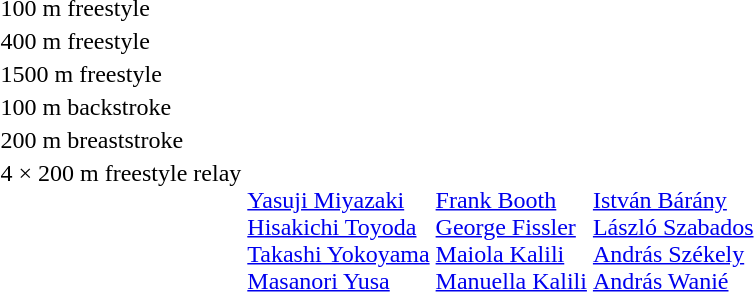<table>
<tr>
<td>100 m freestyle<br></td>
<td></td>
<td></td>
<td></td>
</tr>
<tr>
<td>400 m freestyle<br></td>
<td></td>
<td></td>
<td></td>
</tr>
<tr>
<td>1500 m freestyle<br></td>
<td></td>
<td></td>
<td></td>
</tr>
<tr>
<td>100 m backstroke<br></td>
<td></td>
<td></td>
<td></td>
</tr>
<tr>
<td>200 m breaststroke<br></td>
<td></td>
<td></td>
<td></td>
</tr>
<tr valign="top">
<td>4 × 200 m freestyle relay<br></td>
<td><br><a href='#'>Yasuji Miyazaki</a><br><a href='#'>Hisakichi Toyoda</a><br><a href='#'>Takashi Yokoyama</a><br><a href='#'>Masanori Yusa</a></td>
<td><br><a href='#'>Frank Booth</a><br><a href='#'>George Fissler</a><br><a href='#'>Maiola Kalili</a><br><a href='#'>Manuella Kalili</a></td>
<td><br><a href='#'>István Bárány</a><br><a href='#'>László Szabados</a><br><a href='#'>András Székely</a><br><a href='#'>András Wanié</a></td>
</tr>
</table>
